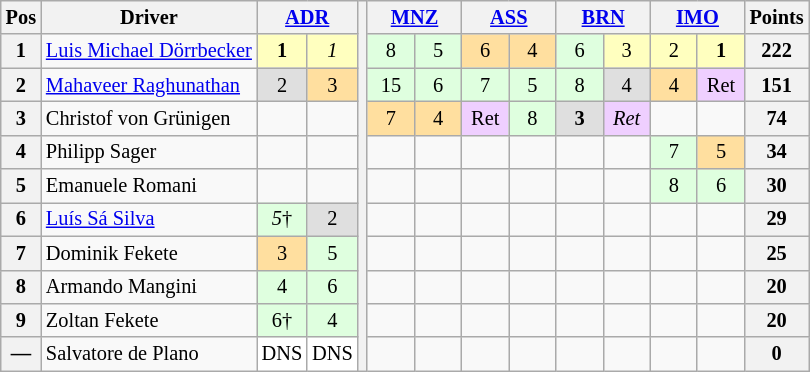<table class="wikitable" style="font-size: 85%; text-align: center;">
<tr valign="top">
<th valign=middle>Pos</th>
<th valign=middle>Driver</th>
<th colspan=2><a href='#'>ADR</a><br></th>
<th rowspan=11></th>
<th colspan=2><a href='#'>MNZ</a><br></th>
<th colspan=2><a href='#'>ASS</a><br></th>
<th colspan=2><a href='#'>BRN</a><br></th>
<th colspan=2><a href='#'>IMO</a><br></th>
<th valign=middle>Points</th>
</tr>
<tr>
<th>1</th>
<td align=left nowrap> <a href='#'>Luis Michael Dörrbecker</a></td>
<td style="background:#FFFFBF;" width=25><strong>1</strong></td>
<td style="background:#FFFFBF;" width=25><em>1</em></td>
<td style="background:#DFFFDF;" width=25>8</td>
<td style="background:#DFFFDF;" width=25>5</td>
<td style="background:#FFDF9F;" width=25>6</td>
<td style="background:#FFDF9F;" width=25>4</td>
<td style="background:#DFFFDF;" width=25>6</td>
<td style="background:#FFFFBF;" width=25>3</td>
<td style="background:#FFFFBF;" width=25>2</td>
<td style="background:#FFFFBF;" width=25><strong>1</strong></td>
<th>222</th>
</tr>
<tr>
<th>2</th>
<td align=left> <a href='#'>Mahaveer Raghunathan</a></td>
<td style="background:#DFDFDF;">2</td>
<td style="background:#FFDF9F;">3</td>
<td style="background:#DFFFDF;">15</td>
<td style="background:#DFFFDF;">6</td>
<td style="background:#DFFFDF;">7</td>
<td style="background:#DFFFDF;">5</td>
<td style="background:#DFFFDF;">8</td>
<td style="background:#DFDFDF;">4</td>
<td style="background:#FFDF9F;">4</td>
<td style="background:#EFCFFF;">Ret</td>
<th>151</th>
</tr>
<tr>
<th>3</th>
<td align=left> Christof von Grünigen</td>
<td></td>
<td></td>
<td style="background:#FFDF9F;">7</td>
<td style="background:#FFDF9F;">4</td>
<td style="background:#EFCFFF;">Ret</td>
<td style="background:#DFFFDF;">8</td>
<td style="background:#DFDFDF;"><strong>3</strong></td>
<td style="background:#EFCFFF;"><em>Ret</em></td>
<td></td>
<td></td>
<th>74</th>
</tr>
<tr>
<th>4</th>
<td align=left> Philipp Sager</td>
<td></td>
<td></td>
<td></td>
<td></td>
<td></td>
<td></td>
<td></td>
<td></td>
<td style="background:#DFFFDF;">7</td>
<td style="background:#FFDF9F;">5</td>
<th>34</th>
</tr>
<tr>
<th>5</th>
<td align=left> Emanuele Romani</td>
<td></td>
<td></td>
<td></td>
<td></td>
<td></td>
<td></td>
<td></td>
<td></td>
<td style="background:#DFFFDF;">8</td>
<td style="background:#DFFFDF;">6</td>
<th>30</th>
</tr>
<tr>
<th>6</th>
<td align=left> <a href='#'>Luís Sá Silva</a></td>
<td style="background:#dfffdF;"><em>5</em>†</td>
<td style="background:#DFDFDF;">2</td>
<td></td>
<td></td>
<td></td>
<td></td>
<td></td>
<td></td>
<td></td>
<td></td>
<th>29</th>
</tr>
<tr>
<th>7</th>
<td align=left> Dominik Fekete</td>
<td style="background:#FFDF9F;">3</td>
<td style="background:#DFFFDF;">5</td>
<td></td>
<td></td>
<td></td>
<td></td>
<td></td>
<td></td>
<td></td>
<td></td>
<th>25</th>
</tr>
<tr>
<th>8</th>
<td align=left> Armando Mangini</td>
<td style="background:#DFFFDF;">4</td>
<td style="background:#DFFFDF;">6</td>
<td></td>
<td></td>
<td></td>
<td></td>
<td></td>
<td></td>
<td></td>
<td></td>
<th>20</th>
</tr>
<tr>
<th>9</th>
<td align=left> Zoltan Fekete</td>
<td style="background:#dfffdF;">6†</td>
<td style="background:#DFFFDF;">4</td>
<td></td>
<td></td>
<td></td>
<td></td>
<td></td>
<td></td>
<td></td>
<td></td>
<th>20</th>
</tr>
<tr>
<th>—</th>
<td align=left> Salvatore de Plano</td>
<td style="background:#FFFFFF;">DNS</td>
<td style="background:#FFFFFF;">DNS</td>
<td></td>
<td></td>
<td></td>
<td></td>
<td></td>
<td></td>
<td></td>
<td></td>
<th>0</th>
</tr>
</table>
